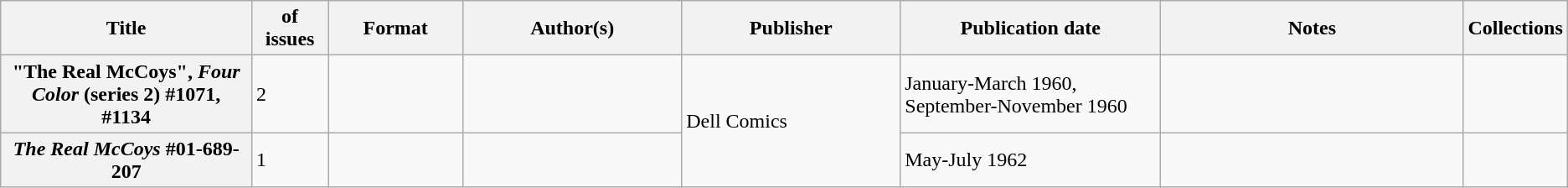<table class="wikitable">
<tr>
<th>Title</th>
<th style="width:40pt"> of issues</th>
<th style="width:75pt">Format</th>
<th style="width:125pt">Author(s)</th>
<th style="width:125pt">Publisher</th>
<th style="width:150pt">Publication date</th>
<th style="width:175pt">Notes</th>
<th>Collections</th>
</tr>
<tr>
<th>"The Real McCoys", <em>Four Color</em> (series 2) #1071, #1134</th>
<td>2</td>
<td></td>
<td></td>
<td rowspan="2">Dell Comics</td>
<td>January-March 1960, September-November 1960</td>
<td></td>
<td></td>
</tr>
<tr>
<th><em>The Real McCoys</em> #01-689-207</th>
<td>1</td>
<td></td>
<td></td>
<td>May-July 1962</td>
<td></td>
<td></td>
</tr>
</table>
